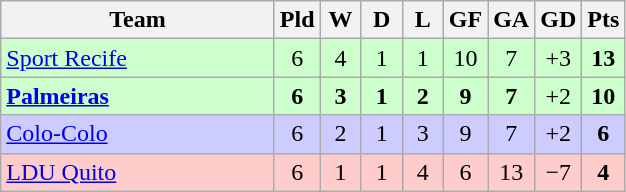<table class="wikitable" style="text-align:center">
<tr>
<th width="175">Team</th>
<th width="20">Pld</th>
<th width="20">W</th>
<th width="20">D</th>
<th width="20">L</th>
<th width="20">GF</th>
<th width="20">GA</th>
<th width="20">GD</th>
<th width="20">Pts</th>
</tr>
<tr bgcolor="#ccffcc">
<td align=left> <a href='#'>Sport Recife</a></td>
<td>6</td>
<td>4</td>
<td>1</td>
<td>1</td>
<td>10</td>
<td>7</td>
<td>+3</td>
<td><strong>13</strong></td>
</tr>
<tr bgcolor="#ccffcc">
<td align=left> <strong><a href='#'>Palmeiras</a></strong></td>
<td><strong>6</strong></td>
<td><strong>3</strong></td>
<td><strong>1</strong></td>
<td><strong>2</strong></td>
<td><strong>9</strong></td>
<td><strong>7</strong></td>
<td>+2</td>
<td><strong>10</strong></td>
</tr>
<tr bgcolor="#ccccff">
<td align=left> <a href='#'>Colo-Colo</a></td>
<td>6</td>
<td>2</td>
<td>1</td>
<td>3</td>
<td>9</td>
<td>7</td>
<td>+2</td>
<td><strong>6</strong></td>
</tr>
<tr bgcolor="#ffcccc">
<td align=left> <a href='#'>LDU Quito</a></td>
<td>6</td>
<td>1</td>
<td>1</td>
<td>4</td>
<td>6</td>
<td>13</td>
<td>−7</td>
<td><strong>4</strong></td>
</tr>
</table>
